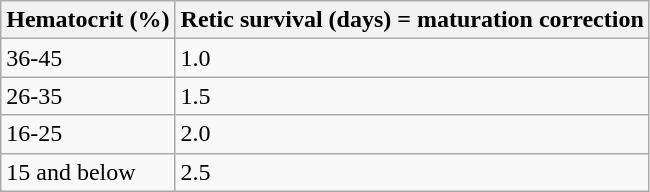<table class="wikitable">
<tr>
<th>Hematocrit (%)</th>
<th>Retic survival (days) = maturation correction</th>
</tr>
<tr>
<td>36-45</td>
<td>1.0</td>
</tr>
<tr>
<td>26-35</td>
<td>1.5</td>
</tr>
<tr>
<td>16-25</td>
<td>2.0</td>
</tr>
<tr>
<td>15 and below</td>
<td>2.5</td>
</tr>
</table>
